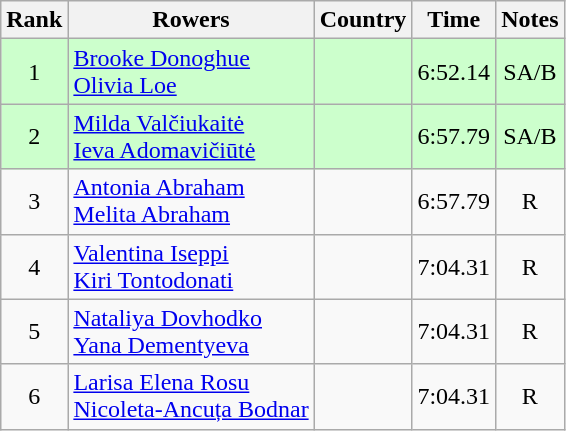<table class="wikitable" style="text-align:center">
<tr>
<th>Rank</th>
<th>Rowers</th>
<th>Country</th>
<th>Time</th>
<th>Notes</th>
</tr>
<tr bgcolor=ccffcc>
<td>1</td>
<td align="left"><a href='#'>Brooke Donoghue</a><br><a href='#'>Olivia Loe</a></td>
<td align="left"></td>
<td>6:52.14</td>
<td>SA/B</td>
</tr>
<tr bgcolor=ccffcc>
<td>2</td>
<td align="left"><a href='#'>Milda Valčiukaitė</a><br><a href='#'>Ieva Adomavičiūtė</a></td>
<td align="left"></td>
<td>6:57.79</td>
<td>SA/B</td>
</tr>
<tr>
<td>3</td>
<td align="left"><a href='#'>Antonia Abraham</a><br><a href='#'>Melita Abraham</a></td>
<td align="left"></td>
<td>6:57.79</td>
<td>R</td>
</tr>
<tr>
<td>4</td>
<td align="left"><a href='#'>Valentina Iseppi</a><br><a href='#'>Kiri Tontodonati</a></td>
<td align="left"></td>
<td>7:04.31</td>
<td>R</td>
</tr>
<tr>
<td>5</td>
<td align="left"><a href='#'>Nataliya Dovhodko</a><br><a href='#'>Yana Dementyeva</a></td>
<td align="left"></td>
<td>7:04.31</td>
<td>R</td>
</tr>
<tr>
<td>6</td>
<td align="left"><a href='#'>Larisa Elena Rosu</a><br><a href='#'>Nicoleta-Ancuța Bodnar</a></td>
<td align="left"></td>
<td>7:04.31</td>
<td>R</td>
</tr>
</table>
